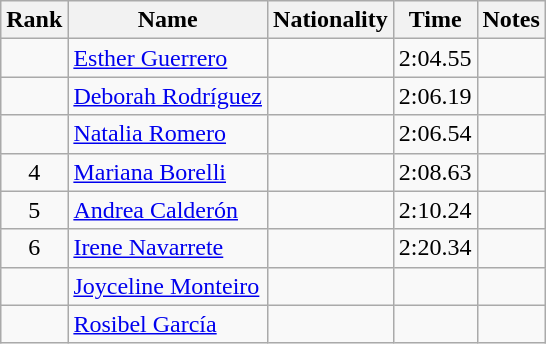<table class="wikitable sortable" style="text-align:center">
<tr>
<th>Rank</th>
<th>Name</th>
<th>Nationality</th>
<th>Time</th>
<th>Notes</th>
</tr>
<tr>
<td></td>
<td align=left><a href='#'>Esther Guerrero</a></td>
<td align=left></td>
<td>2:04.55</td>
<td></td>
</tr>
<tr>
<td></td>
<td align=left><a href='#'>Deborah Rodríguez</a></td>
<td align=left></td>
<td>2:06.19</td>
<td></td>
</tr>
<tr>
<td></td>
<td align=left><a href='#'>Natalia Romero</a></td>
<td align=left></td>
<td>2:06.54</td>
<td></td>
</tr>
<tr>
<td>4</td>
<td align=left><a href='#'>Mariana Borelli</a></td>
<td align=left></td>
<td>2:08.63</td>
<td></td>
</tr>
<tr>
<td>5</td>
<td align=left><a href='#'>Andrea Calderón</a></td>
<td align=left></td>
<td>2:10.24</td>
<td></td>
</tr>
<tr>
<td>6</td>
<td align=left><a href='#'>Irene Navarrete</a></td>
<td align=left></td>
<td>2:20.34</td>
<td></td>
</tr>
<tr>
<td></td>
<td align=left><a href='#'>Joyceline Monteiro</a></td>
<td align=left></td>
<td></td>
<td></td>
</tr>
<tr>
<td></td>
<td align=left><a href='#'>Rosibel García</a></td>
<td align=left></td>
<td></td>
<td></td>
</tr>
</table>
